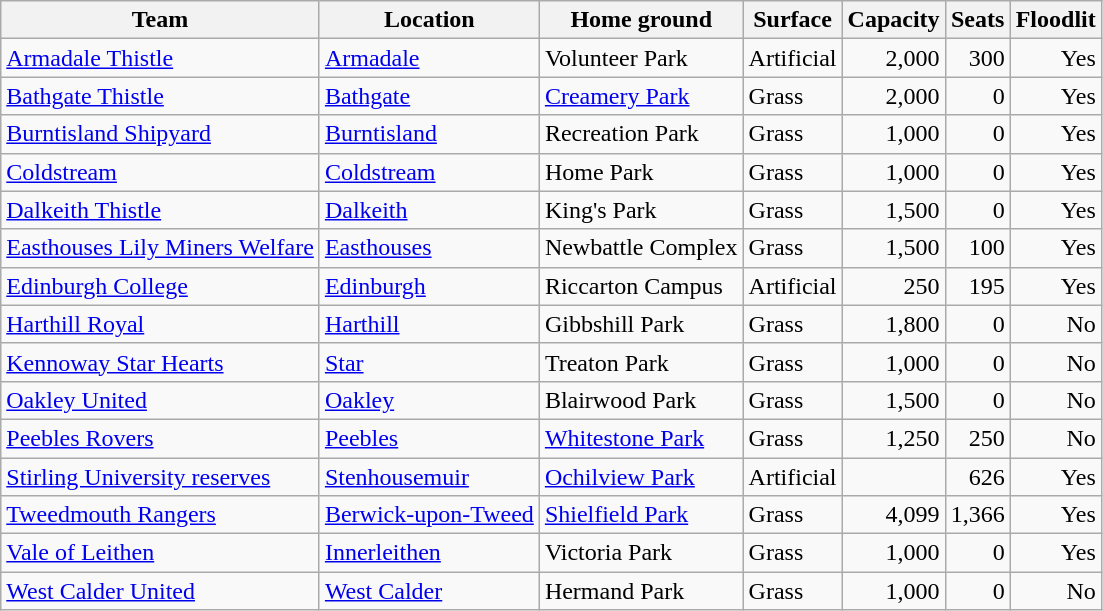<table class="wikitable sortable">
<tr>
<th>Team</th>
<th>Location</th>
<th>Home ground</th>
<th>Surface</th>
<th data-sort-type="number">Capacity</th>
<th data-sort-type="number">Seats</th>
<th>Floodlit</th>
</tr>
<tr>
<td><a href='#'>Armadale Thistle</a></td>
<td><a href='#'>Armadale</a></td>
<td>Volunteer Park</td>
<td>Artificial</td>
<td align=right>2,000</td>
<td align=right>300</td>
<td align=right>Yes</td>
</tr>
<tr>
<td><a href='#'>Bathgate Thistle</a></td>
<td><a href='#'>Bathgate</a></td>
<td><a href='#'>Creamery Park</a></td>
<td>Grass</td>
<td align=right>2,000</td>
<td align=right>0</td>
<td align=right>Yes</td>
</tr>
<tr>
<td><a href='#'>Burntisland Shipyard</a> </td>
<td><a href='#'>Burntisland</a></td>
<td>Recreation Park</td>
<td>Grass</td>
<td align=right>1,000</td>
<td align=right>0</td>
<td align=right>Yes</td>
</tr>
<tr>
<td><a href='#'>Coldstream</a> </td>
<td><a href='#'>Coldstream</a></td>
<td>Home Park</td>
<td>Grass</td>
<td align=right>1,000</td>
<td align=right>0</td>
<td align=right>Yes</td>
</tr>
<tr>
<td><a href='#'>Dalkeith Thistle</a> </td>
<td><a href='#'>Dalkeith</a></td>
<td>King's Park</td>
<td>Grass</td>
<td align=right>1,500</td>
<td align=right>0</td>
<td align=right>Yes</td>
</tr>
<tr>
<td><a href='#'>Easthouses Lily Miners Welfare</a> </td>
<td><a href='#'>Easthouses</a></td>
<td>Newbattle Complex</td>
<td>Grass</td>
<td align=right>1,500</td>
<td align=right>100</td>
<td align=right>Yes</td>
</tr>
<tr>
<td><a href='#'> Edinburgh College</a></td>
<td><a href='#'>Edinburgh</a></td>
<td>Riccarton Campus </td>
<td>Artificial</td>
<td align=right>250</td>
<td align=right>195</td>
<td align=right>Yes</td>
</tr>
<tr>
<td><a href='#'>Harthill Royal</a></td>
<td><a href='#'>Harthill</a></td>
<td>Gibbshill Park</td>
<td>Grass</td>
<td align=right>1,800</td>
<td align=right>0</td>
<td align=right>No</td>
</tr>
<tr>
<td><a href='#'>Kennoway Star Hearts</a></td>
<td><a href='#'>Star</a></td>
<td>Treaton Park</td>
<td>Grass</td>
<td align=right>1,000</td>
<td align=right>0</td>
<td align=right>No</td>
</tr>
<tr>
<td><a href='#'>Oakley United</a></td>
<td><a href='#'>Oakley</a></td>
<td>Blairwood Park</td>
<td>Grass</td>
<td align=right>1,500</td>
<td align=right>0</td>
<td align=right>No</td>
</tr>
<tr>
<td><a href='#'>Peebles Rovers</a></td>
<td><a href='#'>Peebles</a></td>
<td><a href='#'>Whitestone Park</a></td>
<td>Grass</td>
<td align=right>1,250</td>
<td align=right>250</td>
<td align=right>No</td>
</tr>
<tr>
<td><a href='#'>Stirling University reserves</a></td>
<td><a href='#'>Stenhousemuir</a></td>
<td><a href='#'>Ochilview Park</a></td>
<td>Artificial</td>
<td align=right></td>
<td align=right>626</td>
<td align=right>Yes</td>
</tr>
<tr>
<td><a href='#'>Tweedmouth Rangers</a></td>
<td><a href='#'>Berwick-upon-Tweed</a></td>
<td><a href='#'>Shielfield Park</a></td>
<td>Grass</td>
<td align=right>4,099</td>
<td align=right>1,366</td>
<td align=right>Yes</td>
</tr>
<tr>
<td><a href='#'>Vale of Leithen</a> </td>
<td><a href='#'>Innerleithen</a></td>
<td>Victoria Park</td>
<td>Grass</td>
<td align=right>1,000</td>
<td align=right>0</td>
<td align=right>Yes</td>
</tr>
<tr>
<td><a href='#'>West Calder United</a></td>
<td><a href='#'>West Calder</a></td>
<td>Hermand Park</td>
<td>Grass</td>
<td align=right>1,000</td>
<td align=right>0</td>
<td align=right>No</td>
</tr>
</table>
